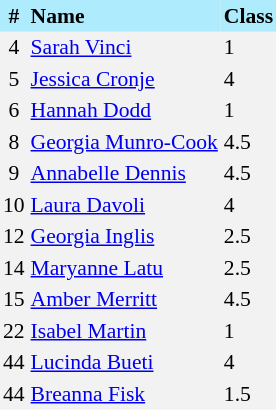<table border=0 cellpadding=2 cellspacing=0  |- bgcolor=#F2F2F2 style="text-align:center; font-size:90%;">
<tr bgcolor=#ADEBFD>
<th>#</th>
<th align=left>Name</th>
<th align=left>Class</th>
</tr>
<tr>
<td>4</td>
<td align=left><a href='#'>Sarah Vinci</a></td>
<td align=left>1</td>
</tr>
<tr>
<td>5</td>
<td align=left><a href='#'>Jessica Cronje</a></td>
<td align=left>4</td>
</tr>
<tr>
<td>6</td>
<td align=left><a href='#'>Hannah Dodd</a></td>
<td align=left>1</td>
</tr>
<tr>
<td>8</td>
<td align=left><a href='#'>Georgia Munro-Cook</a></td>
<td align=left>4.5</td>
</tr>
<tr>
<td>9</td>
<td align=left><a href='#'>Annabelle Dennis</a></td>
<td align=left>4.5</td>
</tr>
<tr>
<td>10</td>
<td align=left><a href='#'>Laura Davoli</a></td>
<td align=left>4</td>
</tr>
<tr>
<td>12</td>
<td align=left><a href='#'>Georgia Inglis</a></td>
<td align=left>2.5</td>
</tr>
<tr>
<td>14</td>
<td align=left><a href='#'>Maryanne Latu</a></td>
<td align=left>2.5</td>
</tr>
<tr>
<td>15</td>
<td align=left><a href='#'>Amber Merritt</a></td>
<td align=left>4.5</td>
</tr>
<tr>
<td>22</td>
<td align=left><a href='#'>Isabel Martin</a></td>
<td align=left>1</td>
</tr>
<tr>
<td>44</td>
<td align=left><a href='#'>Lucinda Bueti</a></td>
<td align=left>4</td>
</tr>
<tr>
<td>44</td>
<td align=left><a href='#'>Breanna Fisk</a></td>
<td align=left>1.5</td>
</tr>
</table>
